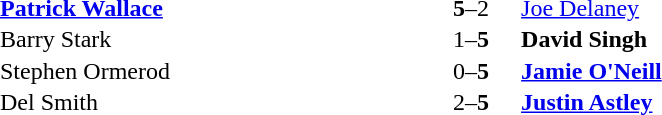<table width="50%" cellspacing="1">
<tr>
<th width=45%></th>
<th width=10%></th>
<th width=45%></th>
</tr>
<tr>
<td> <strong><a href='#'>Patrick Wallace</a></strong></td>
<td align="center"><strong>5</strong>–2</td>
<td> <a href='#'>Joe Delaney</a></td>
</tr>
<tr>
<td> Barry Stark</td>
<td align="center">1–<strong>5</strong></td>
<td> <strong>David Singh</strong></td>
</tr>
<tr>
<td> Stephen Ormerod</td>
<td align="center">0–<strong>5</strong></td>
<td> <strong><a href='#'>Jamie O'Neill</a></strong></td>
</tr>
<tr>
<td> Del Smith</td>
<td align="center">2–<strong>5</strong></td>
<td> <strong><a href='#'>Justin Astley</a></strong></td>
</tr>
</table>
